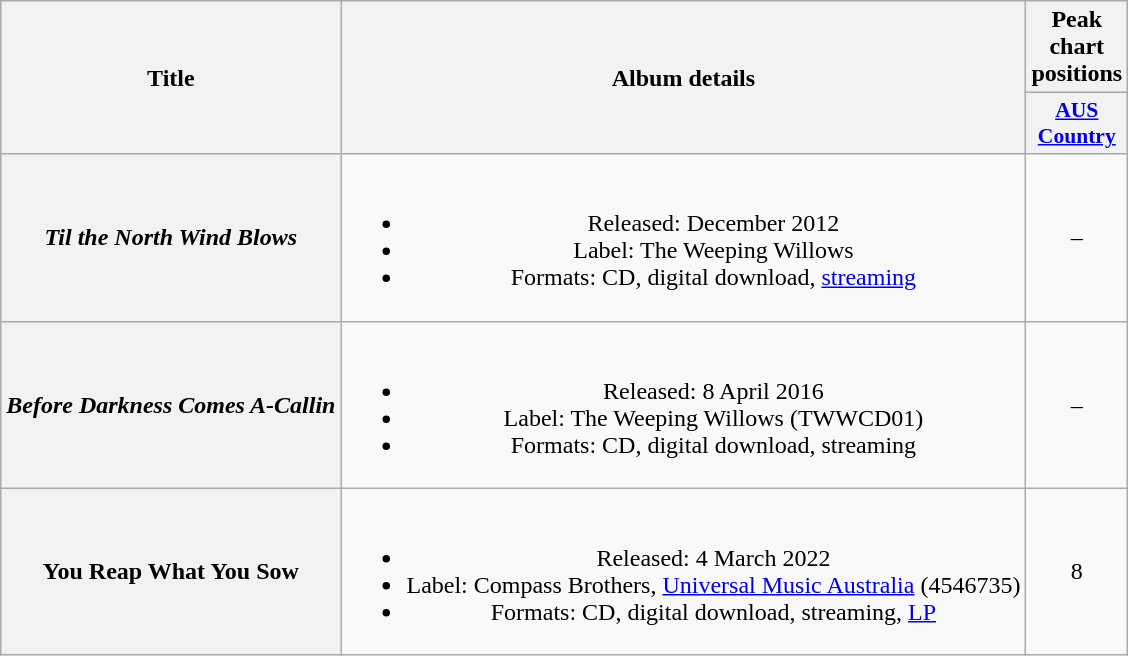<table class="wikitable plainrowheaders" style="text-align:center;">
<tr>
<th rowspan="2">Title</th>
<th rowspan="2">Album details</th>
<th colspan="1">Peak chart positions</th>
</tr>
<tr>
<th scope="col" style="width:3em;font-size:90%;"><a href='#'>AUS<br>Country</a><br></th>
</tr>
<tr>
<th scope="row"><em>Til the North Wind Blows</em></th>
<td><br><ul><li>Released: December 2012</li><li>Label: The Weeping Willows</li><li>Formats: CD, digital download, <a href='#'>streaming</a></li></ul></td>
<td>–</td>
</tr>
<tr>
<th scope="row"><em>Before Darkness Comes A-Callin<strong></th>
<td><br><ul><li>Released: 8 April 2016</li><li>Label: The Weeping Willows (TWWCD01)</li><li>Formats: CD, digital download, streaming</li></ul></td>
<td>–</td>
</tr>
<tr>
<th scope="row"></em>You Reap What You Sow<em></th>
<td><br><ul><li>Released: 4 March 2022</li><li>Label: Compass Brothers, <a href='#'>Universal Music Australia</a> (4546735)</li><li>Formats: CD, digital download, streaming, <a href='#'>LP</a></li></ul></td>
<td>8</td>
</tr>
</table>
